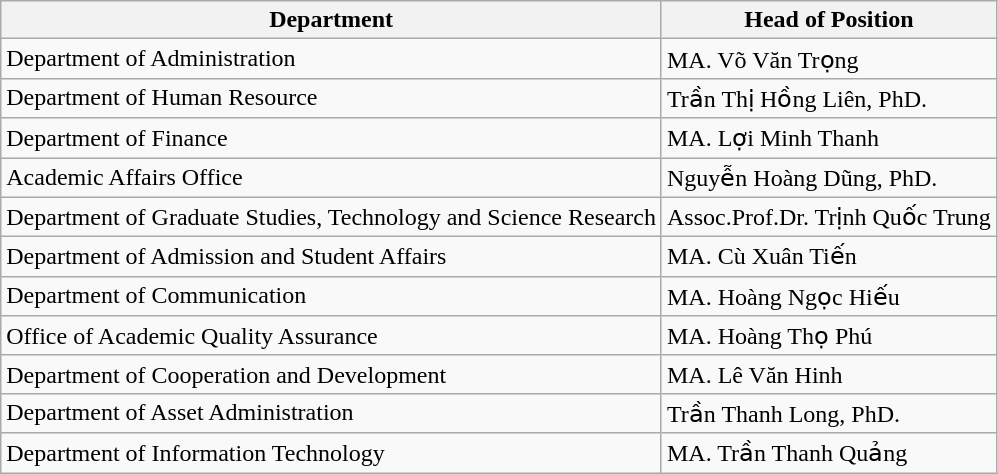<table class="wikitable">
<tr>
<th>Department</th>
<th>Head of Position</th>
</tr>
<tr>
<td>Department of Administration</td>
<td>MA. Võ Văn Trọng</td>
</tr>
<tr>
<td>Department of Human Resource</td>
<td>Trần Thị Hồng Liên, PhD.</td>
</tr>
<tr>
<td>Department of Finance</td>
<td>MA. Lợi Minh Thanh</td>
</tr>
<tr>
<td>Academic Affairs Office</td>
<td>Nguyễn Hoàng Dũng, PhD.</td>
</tr>
<tr>
<td>Department of Graduate Studies, Technology and Science Research</td>
<td>Assoc.Prof.Dr. Trịnh Quốc Trung</td>
</tr>
<tr>
<td>Department of Admission and Student Affairs</td>
<td>MA. Cù Xuân Tiến</td>
</tr>
<tr>
<td>Department of Communication</td>
<td>MA. Hoàng Ngọc Hiếu</td>
</tr>
<tr>
<td>Office of Academic Quality Assurance</td>
<td>MA. Hoàng Thọ Phú</td>
</tr>
<tr>
<td>Department of Cooperation and Development</td>
<td>MA. Lê Văn Hinh</td>
</tr>
<tr>
<td>Department of Asset Administration</td>
<td>Trần Thanh Long, PhD.</td>
</tr>
<tr>
<td>Department of Information Technology</td>
<td>MA. Trần Thanh Quảng</td>
</tr>
</table>
